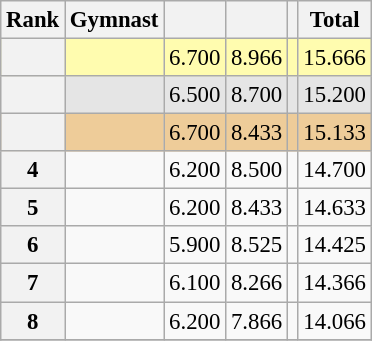<table class="wikitable sortable" style="text-align:center; font-size:95%">
<tr>
<th scope=col>Rank</th>
<th scope=col>Gymnast</th>
<th scope=col></th>
<th scope=col></th>
<th scope=col></th>
<th scope=col>Total</th>
</tr>
<tr bgcolor=fffcaf>
<th scope=row style="text-align:center"></th>
<td align=left></td>
<td>6.700</td>
<td>8.966</td>
<td></td>
<td>15.666</td>
</tr>
<tr bgcolor=e5e5e5>
<th scope=row style="text-align:center"></th>
<td align=left></td>
<td>6.500</td>
<td>8.700</td>
<td></td>
<td>15.200</td>
</tr>
<tr bgcolor=eecc99>
<th scope=row style="text-align:center"></th>
<td align=left></td>
<td>6.700</td>
<td>8.433</td>
<td></td>
<td>15.133</td>
</tr>
<tr>
<th scope=row style="text-align:center">4</th>
<td align=left></td>
<td>6.200</td>
<td>8.500</td>
<td></td>
<td>14.700</td>
</tr>
<tr>
<th scope=row style="text-align:center">5</th>
<td align=left></td>
<td>6.200</td>
<td>8.433</td>
<td></td>
<td>14.633</td>
</tr>
<tr>
<th scope=row style="text-align:center">6</th>
<td align=left></td>
<td>5.900</td>
<td>8.525</td>
<td></td>
<td>14.425</td>
</tr>
<tr>
<th scope=row style="text-align:center">7</th>
<td align=left></td>
<td>6.100</td>
<td>8.266</td>
<td></td>
<td>14.366</td>
</tr>
<tr>
<th scope=row style="text-align:center">8</th>
<td align=left></td>
<td>6.200</td>
<td>7.866</td>
<td></td>
<td>14.066</td>
</tr>
<tr>
</tr>
</table>
